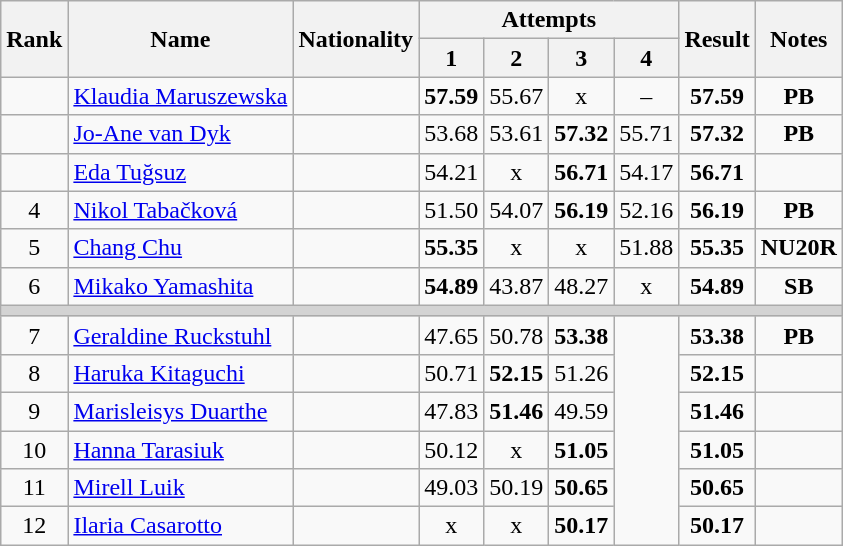<table class="wikitable sortable" style="text-align:center">
<tr>
<th rowspan=2>Rank</th>
<th rowspan=2>Name</th>
<th rowspan=2>Nationality</th>
<th colspan=4>Attempts</th>
<th rowspan=2>Result</th>
<th rowspan=2>Notes</th>
</tr>
<tr>
<th>1</th>
<th>2</th>
<th>3</th>
<th>4</th>
</tr>
<tr>
<td></td>
<td align=left><a href='#'>Klaudia Maruszewska</a></td>
<td align=left></td>
<td><strong>57.59</strong></td>
<td>55.67</td>
<td>x</td>
<td>–</td>
<td><strong>57.59</strong></td>
<td><strong>PB</strong></td>
</tr>
<tr>
<td></td>
<td align=left><a href='#'>Jo-Ane van Dyk</a></td>
<td align=left></td>
<td>53.68</td>
<td>53.61</td>
<td><strong>57.32</strong></td>
<td>55.71</td>
<td><strong>57.32</strong></td>
<td><strong>PB</strong></td>
</tr>
<tr>
<td></td>
<td align=left><a href='#'>Eda Tuğsuz</a></td>
<td align=left></td>
<td>54.21</td>
<td>x</td>
<td><strong>56.71</strong></td>
<td>54.17</td>
<td><strong>56.71</strong></td>
<td></td>
</tr>
<tr>
<td>4</td>
<td align=left><a href='#'>Nikol Tabačková</a></td>
<td align=left></td>
<td>51.50</td>
<td>54.07</td>
<td><strong>56.19</strong></td>
<td>52.16</td>
<td><strong>56.19</strong></td>
<td><strong>PB</strong></td>
</tr>
<tr>
<td>5</td>
<td align=left><a href='#'>Chang Chu</a></td>
<td align=left></td>
<td><strong>55.35</strong></td>
<td>x</td>
<td>x</td>
<td>51.88</td>
<td><strong>55.35</strong></td>
<td><strong>NU20R</strong></td>
</tr>
<tr>
<td>6</td>
<td align=left><a href='#'>Mikako Yamashita</a></td>
<td align=left></td>
<td><strong>54.89</strong></td>
<td>43.87</td>
<td>48.27</td>
<td>x</td>
<td><strong>54.89</strong></td>
<td><strong>SB</strong></td>
</tr>
<tr>
<td colspan=11 bgcolor=lightgray></td>
</tr>
<tr>
<td>7</td>
<td align=left><a href='#'>Geraldine Ruckstuhl</a></td>
<td align=left></td>
<td>47.65</td>
<td>50.78</td>
<td><strong>53.38</strong></td>
<td rowspan=6></td>
<td><strong>53.38</strong></td>
<td><strong>PB </strong></td>
</tr>
<tr>
<td>8</td>
<td align=left><a href='#'>Haruka Kitaguchi</a></td>
<td align=left></td>
<td>50.71</td>
<td><strong>52.15</strong></td>
<td>51.26</td>
<td><strong>52.15</strong></td>
<td></td>
</tr>
<tr>
<td>9</td>
<td align=left><a href='#'>Marisleisys Duarthe</a></td>
<td align=left></td>
<td>47.83</td>
<td><strong>51.46</strong></td>
<td>49.59</td>
<td><strong>51.46</strong></td>
<td></td>
</tr>
<tr>
<td>10</td>
<td align=left><a href='#'>Hanna Tarasiuk</a></td>
<td align=left></td>
<td>50.12</td>
<td>x</td>
<td><strong>51.05</strong></td>
<td><strong>51.05</strong></td>
<td></td>
</tr>
<tr>
<td>11</td>
<td align=left><a href='#'>Mirell Luik</a></td>
<td align=left></td>
<td>49.03</td>
<td>50.19</td>
<td><strong>50.65</strong></td>
<td><strong>50.65</strong></td>
<td></td>
</tr>
<tr>
<td>12</td>
<td align=left><a href='#'>Ilaria Casarotto</a></td>
<td align=left></td>
<td>x</td>
<td>x</td>
<td><strong>50.17</strong></td>
<td><strong>50.17</strong></td>
<td></td>
</tr>
</table>
